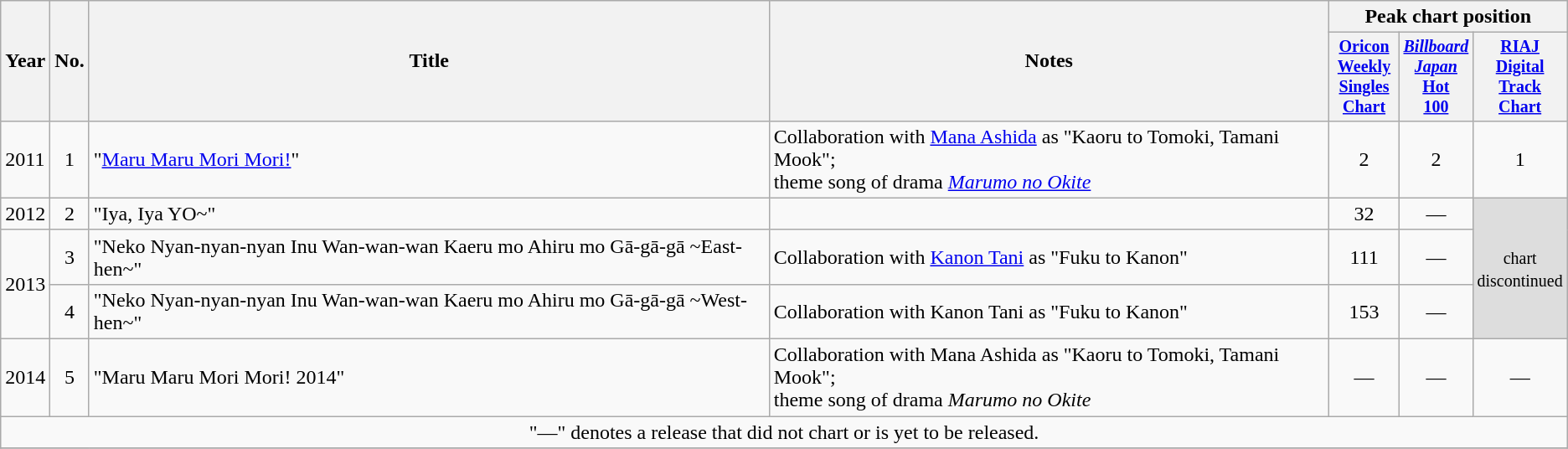<table class="wikitable">
<tr>
<th rowspan="2">Year</th>
<th rowspan="2">No.</th>
<th rowspan="2">Title</th>
<th rowspan="2">Notes</th>
<th colspan="3">Peak chart position</th>
</tr>
<tr style="font-size:smaller;">
<th width="50"><a href='#'>Oricon</a><br><a href='#'>Weekly<br>Singles<br>Chart</a><br></th>
<th width="50"><em><a href='#'>Billboard Japan</a></em><br><a href='#'>Hot<br>100</a><br></th>
<th width="50"><a href='#'>RIAJ<br>Digital<br>Track<br>Chart</a><br></th>
</tr>
<tr>
<td rowspan="1">2011</td>
<td align="center">1</td>
<td align="left">"<a href='#'>Maru Maru Mori Mori!</a>"</td>
<td align="left">Collaboration with <a href='#'>Mana Ashida</a> as "Kaoru to Tomoki, Tamani Mook";<br> theme song of drama <em><a href='#'>Marumo no Okite</a></em></td>
<td align="center">2</td>
<td align="center">2</td>
<td align="center">1</td>
</tr>
<tr>
<td rowspan="1">2012</td>
<td align="center">2</td>
<td align="left">"Iya, Iya YO~"</td>
<td></td>
<td align="center">32</td>
<td align="center">—</td>
<td rowspan="3" style="background-color:#ddd" align="center"><small>chart<br>discontinued</small><br></td>
</tr>
<tr>
<td rowspan="2">2013</td>
<td align="center">3</td>
<td align="left">"Neko Nyan-nyan-nyan Inu Wan-wan-wan Kaeru mo Ahiru mo Gā-gā-gā ~East-hen~"</td>
<td>Collaboration with <a href='#'>Kanon Tani</a> as "Fuku to Kanon"</td>
<td align="center">111</td>
<td align="center">—</td>
</tr>
<tr>
<td align="center">4</td>
<td align="left">"Neko Nyan-nyan-nyan Inu Wan-wan-wan Kaeru mo Ahiru mo Gā-gā-gā ~West-hen~"</td>
<td>Collaboration with Kanon Tani as "Fuku to Kanon"</td>
<td align="center">153</td>
<td align="center">—</td>
</tr>
<tr>
<td rowspan="1">2014</td>
<td align="center">5</td>
<td align="left">"Maru Maru Mori Mori! 2014"</td>
<td align="left">Collaboration with Mana Ashida as "Kaoru to Tomoki, Tamani Mook";<br> theme song of drama <em>Marumo no Okite</em></td>
<td align="center">—</td>
<td align="center">—</td>
<td align="center">—</td>
</tr>
<tr>
<td align="center" colspan="7">"—" denotes a release that did not chart or is yet to be released.</td>
</tr>
<tr>
</tr>
</table>
